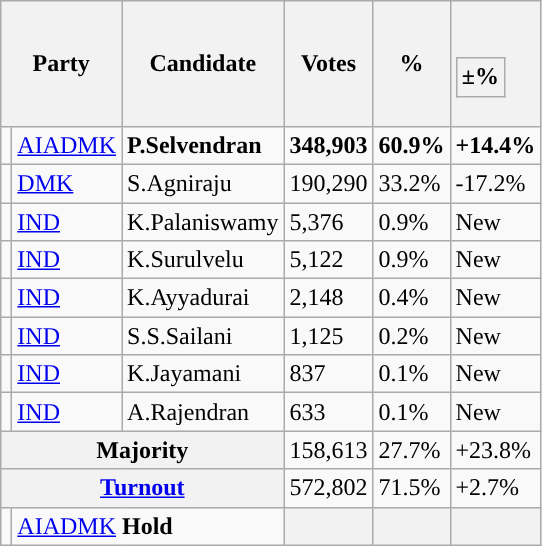<table class="wikitable">
<tr>
<th colspan="2">Party</th>
<th>Candidate</th>
<th>Votes</th>
<th>%</th>
<th><br><table class="wikitable">
<tr>
<th>±%</th>
</tr>
</table>
</th>
</tr>
<tr>
<td></td>
<td><a href='#'>AIADMK</a></td>
<td><strong>P.Selvendran</strong></td>
<td><strong>348,903</strong></td>
<td><strong>60.9%</strong></td>
<td><strong>+14.4%</strong></td>
</tr>
<tr>
<td></td>
<td><a href='#'>DMK</a></td>
<td>S.Agniraju</td>
<td>190,290</td>
<td>33.2%</td>
<td>-17.2%</td>
</tr>
<tr>
<td></td>
<td><a href='#'>IND</a></td>
<td>K.Palaniswamy</td>
<td>5,376</td>
<td>0.9%</td>
<td>New</td>
</tr>
<tr>
<td></td>
<td><a href='#'>IND</a></td>
<td>K.Surulvelu</td>
<td>5,122</td>
<td>0.9%</td>
<td>New</td>
</tr>
<tr>
<td></td>
<td><a href='#'>IND</a></td>
<td>K.Ayyadurai</td>
<td>2,148</td>
<td>0.4%</td>
<td>New</td>
</tr>
<tr>
<td></td>
<td><a href='#'>IND</a></td>
<td>S.S.Sailani</td>
<td>1,125</td>
<td>0.2%</td>
<td>New</td>
</tr>
<tr>
<td></td>
<td><a href='#'>IND</a></td>
<td>K.Jayamani</td>
<td>837</td>
<td>0.1%</td>
<td>New</td>
</tr>
<tr>
<td></td>
<td><a href='#'>IND</a></td>
<td>A.Rajendran</td>
<td>633</td>
<td>0.1%</td>
<td>New</td>
</tr>
<tr>
<th colspan="3">Majority</th>
<td>158,613</td>
<td>27.7%</td>
<td>+23.8%</td>
</tr>
<tr>
<th colspan="3"><a href='#'>Turnout</a></th>
<td>572,802</td>
<td>71.5%</td>
<td>+2.7%</td>
</tr>
<tr>
<td></td>
<td colspan="2"><a href='#'>AIADMK</a> <strong>Hold</strong></td>
<th></th>
<th></th>
<th></th>
</tr>
</table>
